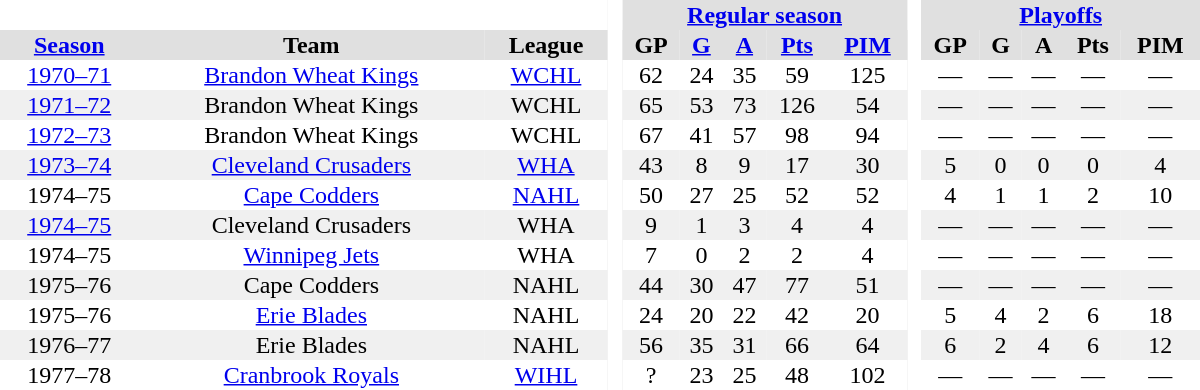<table border="0" cellpadding="1" cellspacing="0" style="text-align:center; width:50em;">
<tr style="background:#e0e0e0;">
<th colspan="3"  bgcolor="#ffffff"> </th>
<th rowspan="99" bgcolor="#ffffff"> </th>
<th colspan="5"><a href='#'>Regular season</a></th>
<th rowspan="99" bgcolor="#ffffff"> </th>
<th colspan="5"><a href='#'>Playoffs</a></th>
</tr>
<tr style="background:#e0e0e0;">
<th><a href='#'>Season</a></th>
<th>Team</th>
<th>League</th>
<th>GP</th>
<th><a href='#'>G</a></th>
<th><a href='#'>A</a></th>
<th><a href='#'>Pts</a></th>
<th><a href='#'>PIM</a></th>
<th>GP</th>
<th>G</th>
<th>A</th>
<th>Pts</th>
<th>PIM</th>
</tr>
<tr>
<td><a href='#'>1970–71</a></td>
<td><a href='#'>Brandon Wheat Kings</a></td>
<td><a href='#'>WCHL</a></td>
<td>62</td>
<td>24</td>
<td>35</td>
<td>59</td>
<td>125</td>
<td>—</td>
<td>—</td>
<td>—</td>
<td>—</td>
<td>—</td>
</tr>
<tr style="background:#f0f0f0;">
<td><a href='#'>1971–72</a></td>
<td>Brandon Wheat Kings</td>
<td>WCHL</td>
<td>65</td>
<td>53</td>
<td>73</td>
<td>126</td>
<td>54</td>
<td>—</td>
<td>—</td>
<td>—</td>
<td>—</td>
<td>—</td>
</tr>
<tr>
<td><a href='#'>1972–73</a></td>
<td>Brandon Wheat Kings</td>
<td>WCHL</td>
<td>67</td>
<td>41</td>
<td>57</td>
<td>98</td>
<td>94</td>
<td>—</td>
<td>—</td>
<td>—</td>
<td>—</td>
<td>—</td>
</tr>
<tr style="background:#f0f0f0;">
<td><a href='#'>1973–74</a></td>
<td><a href='#'>Cleveland Crusaders</a></td>
<td><a href='#'>WHA</a></td>
<td>43</td>
<td>8</td>
<td>9</td>
<td>17</td>
<td>30</td>
<td>5</td>
<td>0</td>
<td>0</td>
<td>0</td>
<td>4</td>
</tr>
<tr>
<td>1974–75</td>
<td><a href='#'>Cape Codders</a></td>
<td><a href='#'>NAHL</a></td>
<td>50</td>
<td>27</td>
<td>25</td>
<td>52</td>
<td>52</td>
<td>4</td>
<td>1</td>
<td>1</td>
<td>2</td>
<td>10</td>
</tr>
<tr style="background:#f0f0f0;">
<td><a href='#'>1974–75</a></td>
<td>Cleveland Crusaders</td>
<td>WHA</td>
<td>9</td>
<td>1</td>
<td>3</td>
<td>4</td>
<td>4</td>
<td>—</td>
<td>—</td>
<td>—</td>
<td>—</td>
<td>—</td>
</tr>
<tr>
<td>1974–75</td>
<td><a href='#'>Winnipeg Jets</a></td>
<td>WHA</td>
<td>7</td>
<td>0</td>
<td>2</td>
<td>2</td>
<td>4</td>
<td>—</td>
<td>—</td>
<td>—</td>
<td>—</td>
<td>—</td>
</tr>
<tr style="background:#f0f0f0;">
<td>1975–76</td>
<td>Cape Codders</td>
<td>NAHL</td>
<td>44</td>
<td>30</td>
<td>47</td>
<td>77</td>
<td>51</td>
<td>—</td>
<td>—</td>
<td>—</td>
<td>—</td>
<td>—</td>
</tr>
<tr>
<td>1975–76</td>
<td><a href='#'>Erie Blades</a></td>
<td>NAHL</td>
<td>24</td>
<td>20</td>
<td>22</td>
<td>42</td>
<td>20</td>
<td>5</td>
<td>4</td>
<td>2</td>
<td>6</td>
<td>18</td>
</tr>
<tr style="background:#f0f0f0;">
<td>1976–77</td>
<td>Erie Blades</td>
<td>NAHL</td>
<td>56</td>
<td>35</td>
<td>31</td>
<td>66</td>
<td>64</td>
<td>6</td>
<td>2</td>
<td>4</td>
<td>6</td>
<td>12</td>
</tr>
<tr>
<td>1977–78</td>
<td><a href='#'>Cranbrook Royals</a></td>
<td><a href='#'>WIHL</a></td>
<td>?</td>
<td>23</td>
<td>25</td>
<td>48</td>
<td>102</td>
<td>—</td>
<td>—</td>
<td>—</td>
<td>—</td>
<td>—</td>
</tr>
</table>
